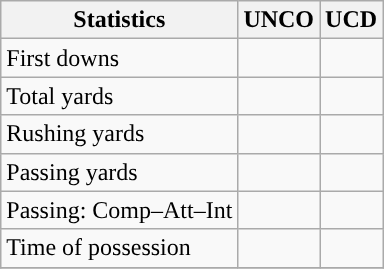<table class="wikitable" style="float: left;">
<tr>
<th>Statistics</th>
<th>UNCO</th>
<th>UCD</th>
</tr>
<tr>
<td>First downs</td>
<td></td>
<td></td>
</tr>
<tr>
<td>Total yards</td>
<td></td>
<td></td>
</tr>
<tr>
<td>Rushing yards</td>
<td></td>
<td></td>
</tr>
<tr>
<td>Passing yards</td>
<td></td>
<td></td>
</tr>
<tr>
<td>Passing: Comp–Att–Int</td>
<td></td>
<td></td>
</tr>
<tr>
<td>Time of possession</td>
<td></td>
<td></td>
</tr>
<tr>
</tr>
</table>
